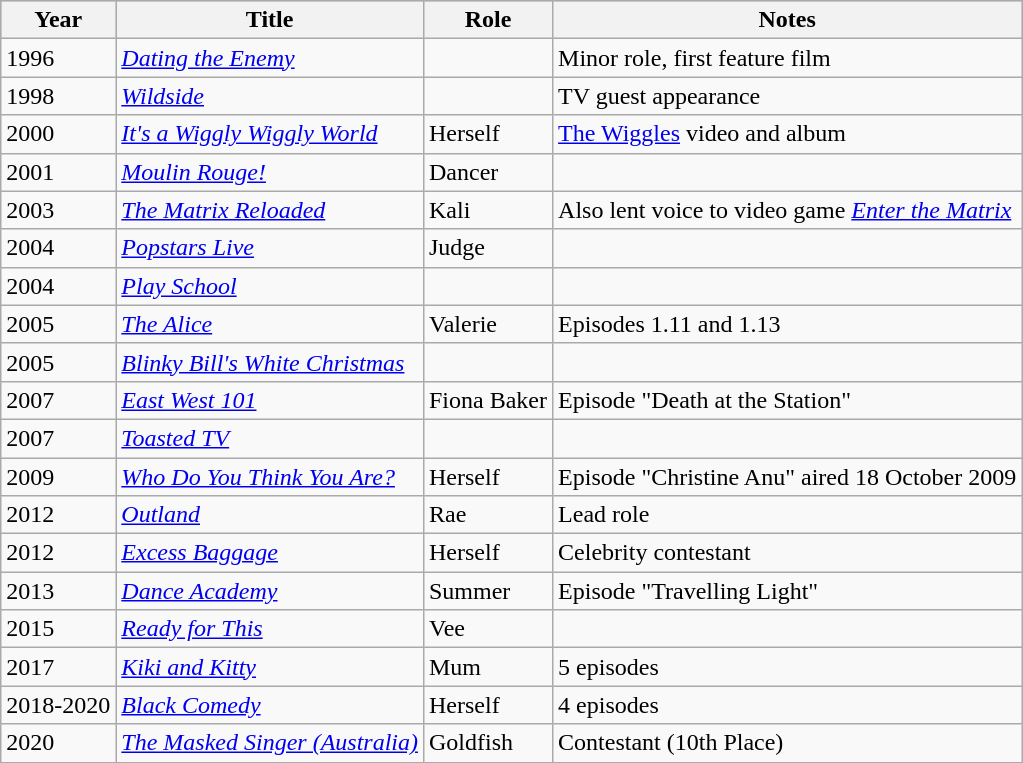<table class="wikitable">
<tr style="background:#b0c4de; text-align:center;">
<th>Year</th>
<th>Title</th>
<th>Role</th>
<th>Notes</th>
</tr>
<tr>
<td>1996</td>
<td><em><a href='#'>Dating the Enemy</a></em></td>
<td></td>
<td>Minor role, first feature film</td>
</tr>
<tr>
<td>1998</td>
<td><em><a href='#'>Wildside</a></em></td>
<td></td>
<td>TV guest appearance</td>
</tr>
<tr>
<td>2000</td>
<td><em><a href='#'>It's a Wiggly Wiggly World</a></em></td>
<td>Herself</td>
<td><a href='#'>The Wiggles</a> video and album</td>
</tr>
<tr>
<td>2001</td>
<td><em><a href='#'>Moulin Rouge!</a></em></td>
<td>Dancer</td>
<td></td>
</tr>
<tr>
<td>2003</td>
<td><em><a href='#'>The Matrix Reloaded</a></em></td>
<td>Kali</td>
<td>Also lent voice to video game <em><a href='#'>Enter the Matrix</a></em></td>
</tr>
<tr>
<td>2004</td>
<td><em><a href='#'>Popstars Live</a></em></td>
<td>Judge</td>
<td></td>
</tr>
<tr>
<td>2004</td>
<td><em><a href='#'>Play School</a></em></td>
<td></td>
<td></td>
</tr>
<tr>
<td>2005</td>
<td><em><a href='#'>The Alice</a></em></td>
<td>Valerie</td>
<td>Episodes 1.11 and 1.13</td>
</tr>
<tr>
<td>2005</td>
<td><em><a href='#'>Blinky Bill's White Christmas</a></em></td>
<td></td>
<td></td>
</tr>
<tr>
<td>2007</td>
<td><em><a href='#'>East West 101</a></em></td>
<td>Fiona Baker</td>
<td>Episode "Death at the Station"</td>
</tr>
<tr>
<td>2007</td>
<td><em><a href='#'>Toasted TV</a></em></td>
<td></td>
<td></td>
</tr>
<tr>
<td>2009</td>
<td><em><a href='#'>Who Do You Think You Are?</a></em></td>
<td>Herself</td>
<td>Episode "Christine Anu" aired 18 October 2009</td>
</tr>
<tr>
<td>2012</td>
<td><em><a href='#'>Outland</a></em></td>
<td>Rae</td>
<td>Lead role</td>
</tr>
<tr>
<td>2012</td>
<td><em><a href='#'>Excess Baggage</a></em></td>
<td>Herself</td>
<td>Celebrity contestant</td>
</tr>
<tr>
<td>2013</td>
<td><em><a href='#'>Dance Academy</a></em></td>
<td>Summer</td>
<td>Episode "Travelling Light"</td>
</tr>
<tr>
<td>2015</td>
<td><em><a href='#'>Ready for This</a></em></td>
<td>Vee</td>
<td></td>
</tr>
<tr>
<td>2017</td>
<td><em><a href='#'>Kiki and Kitty</a></em></td>
<td>Mum</td>
<td>5 episodes</td>
</tr>
<tr>
<td>2018-2020</td>
<td><em><a href='#'>Black Comedy</a></em></td>
<td>Herself</td>
<td>4 episodes</td>
</tr>
<tr>
<td>2020</td>
<td><em><a href='#'>The Masked Singer (Australia)</a></em></td>
<td>Goldfish</td>
<td>Contestant (10th Place)</td>
</tr>
</table>
